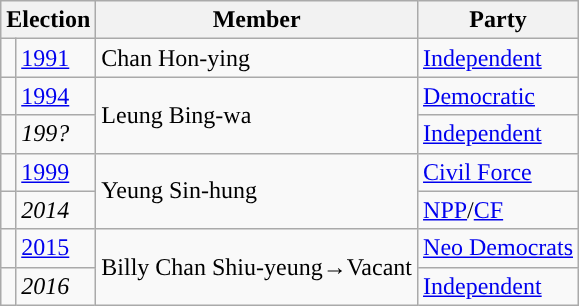<table class="wikitable">
<tr>
<th colspan="2">Election</th>
<th>Member</th>
<th>Party</th>
</tr>
<tr>
<td style="background-color: "></td>
<td><a href='#'>1991</a></td>
<td>Chan Hon-ying</td>
<td><a href='#'>Independent</a></td>
</tr>
<tr>
<td style="background-color: "></td>
<td><a href='#'>1994</a></td>
<td rowspan=2>Leung Bing-wa</td>
<td><a href='#'>Democratic</a></td>
</tr>
<tr>
<td style="background-color: "></td>
<td><em>199?</em></td>
<td><a href='#'>Independent</a></td>
</tr>
<tr>
<td style="background-color: "></td>
<td><a href='#'>1999</a></td>
<td rowspan=2>Yeung Sin-hung</td>
<td><a href='#'>Civil Force</a></td>
</tr>
<tr>
<td style="background-color: "></td>
<td><em>2014</em></td>
<td><a href='#'>NPP</a>/<a href='#'>CF</a></td>
</tr>
<tr>
<td style="background-color: "></td>
<td><a href='#'>2015</a></td>
<td rowspan=2>Billy Chan Shiu-yeung→Vacant</td>
<td><a href='#'>Neo Democrats</a></td>
</tr>
<tr>
<td style="background-color: "></td>
<td><em>2016</em></td>
<td><a href='#'>Independent</a></td>
</tr>
</table>
